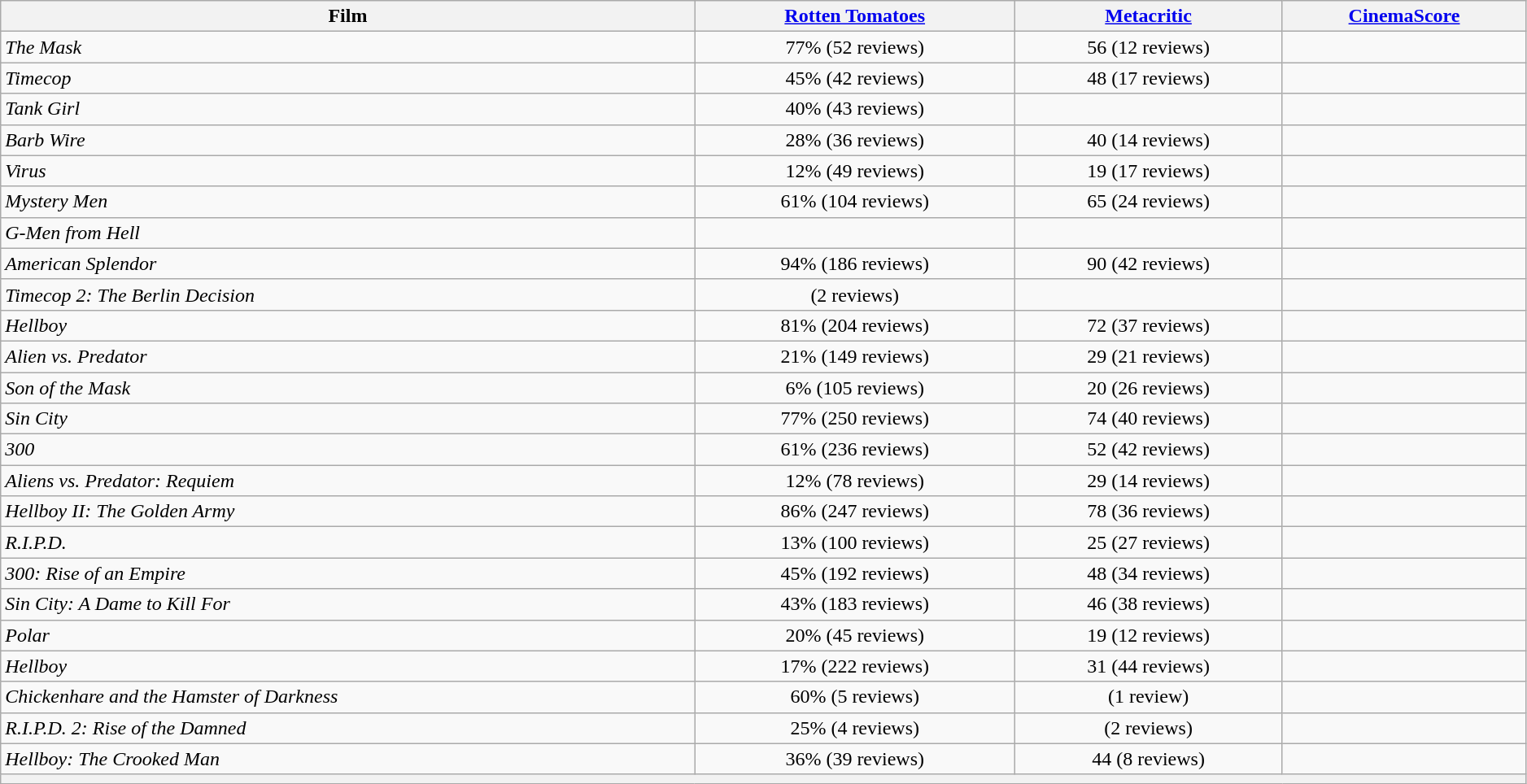<table class="wikitable sortable"  style="width:99%; text-align:center;">
<tr>
<th>Film</th>
<th><a href='#'>Rotten Tomatoes</a></th>
<th><a href='#'>Metacritic</a></th>
<th><a href='#'>CinemaScore</a></th>
</tr>
<tr>
<td style="text-align: left;"><em>The Mask</em></td>
<td>77% (52 reviews)</td>
<td>56 (12 reviews)</td>
<td></td>
</tr>
<tr>
<td style="text-align: left;"><em>Timecop</em></td>
<td>45% (42 reviews)</td>
<td>48 (17 reviews)</td>
<td></td>
</tr>
<tr>
<td style="text-align: left;"><em>Tank Girl</em></td>
<td>40% (43 reviews)</td>
<td></td>
<td></td>
</tr>
<tr>
<td style="text-align: left;"><em>Barb Wire</em></td>
<td>28% (36 reviews)</td>
<td>40 (14 reviews)</td>
<td></td>
</tr>
<tr>
<td style="text-align: left;"><em>Virus</em></td>
<td>12% (49 reviews)</td>
<td>19 (17 reviews)</td>
<td></td>
</tr>
<tr>
<td style="text-align: left;"><em>Mystery Men</em></td>
<td>61% (104 reviews)</td>
<td>65 (24 reviews)</td>
<td></td>
</tr>
<tr>
<td style="text-align: left;"><em>G-Men from Hell</em></td>
<td></td>
<td></td>
<td></td>
</tr>
<tr>
<td style="text-align: left;"><em>American Splendor</em></td>
<td>94% (186 reviews)</td>
<td>90 (42 reviews)</td>
<td></td>
</tr>
<tr>
<td style="text-align: left;"><em>Timecop 2: The Berlin Decision</em></td>
<td> (2 reviews)</td>
<td></td>
<td></td>
</tr>
<tr>
<td style="text-align: left;"><em>Hellboy</em></td>
<td>81% (204 reviews)</td>
<td>72 (37 reviews)</td>
<td></td>
</tr>
<tr>
<td style="text-align: left;"><em>Alien vs. Predator</em></td>
<td>21% (149 reviews)</td>
<td>29 (21 reviews)</td>
<td></td>
</tr>
<tr>
<td style="text-align: left;"><em>Son of the Mask</em></td>
<td>6% (105 reviews)</td>
<td>20 (26 reviews)</td>
<td></td>
</tr>
<tr>
<td style="text-align: left;"><em>Sin City</em></td>
<td>77% (250 reviews)</td>
<td>74 (40 reviews)</td>
<td></td>
</tr>
<tr>
<td style="text-align: left;"><em>300</em></td>
<td>61% (236 reviews)</td>
<td>52 (42 reviews)</td>
<td></td>
</tr>
<tr>
<td style="text-align: left;"><em>Aliens vs. Predator: Requiem</em></td>
<td>12% (78 reviews)</td>
<td>29 (14 reviews)</td>
<td></td>
</tr>
<tr>
<td style="text-align: left;"><em>Hellboy II: The Golden Army</em></td>
<td>86% (247 reviews)</td>
<td>78 (36 reviews)</td>
<td></td>
</tr>
<tr>
<td style="text-align: left;"><em>R.I.P.D.</em></td>
<td>13% (100 reviews)</td>
<td>25 (27 reviews)</td>
<td></td>
</tr>
<tr>
<td style="text-align: left;"><em>300: Rise of an Empire</em></td>
<td>45% (192 reviews)</td>
<td>48 (34 reviews)</td>
<td></td>
</tr>
<tr>
<td style="text-align: left;"><em>Sin City: A Dame to Kill For</em></td>
<td>43% (183 reviews)</td>
<td>46 (38 reviews)</td>
<td></td>
</tr>
<tr>
<td style="text-align: left;"><em>Polar</em></td>
<td>20% (45 reviews)</td>
<td>19 (12 reviews)</td>
<td></td>
</tr>
<tr>
<td style="text-align: left;"><em>Hellboy</em></td>
<td>17% (222 reviews)</td>
<td>31 (44 reviews)</td>
<td></td>
</tr>
<tr>
<td style="text-align: left;"><em>Chickenhare and the Hamster of Darkness</em></td>
<td>60% (5 reviews)</td>
<td> (1 review)</td>
<td></td>
</tr>
<tr>
<td style="text-align: left;"><em>R.I.P.D. 2: Rise of the Damned</em></td>
<td>25% (4 reviews)</td>
<td> (2 reviews)</td>
<td></td>
</tr>
<tr>
<td style="text-align: left;"><em>Hellboy: The Crooked Man</em></td>
<td>36% (39 reviews)</td>
<td>44 (8 reviews)</td>
<td></td>
</tr>
<tr>
<th colspan="4" style="text-align: left;"></th>
</tr>
</table>
